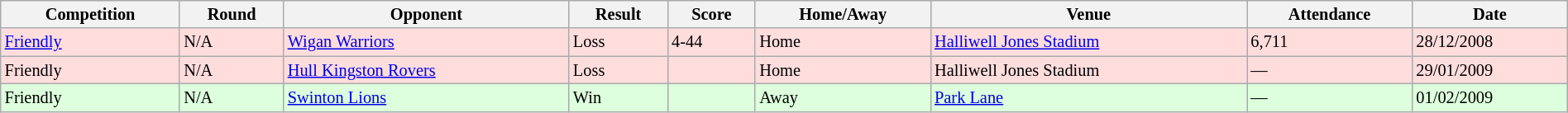<table class="wikitable" style="font-size:85%;" width="100%">
<tr>
<th>Competition</th>
<th>Round</th>
<th>Opponent</th>
<th>Result</th>
<th>Score</th>
<th>Home/Away</th>
<th>Venue</th>
<th>Attendance</th>
<th>Date</th>
</tr>
<tr bgcolor="#ffdddd">
<td><a href='#'>Friendly</a></td>
<td>N/A</td>
<td> <a href='#'>Wigan Warriors</a></td>
<td>Loss</td>
<td>4-44</td>
<td>Home</td>
<td><a href='#'>Halliwell Jones Stadium</a></td>
<td>6,711</td>
<td>28/12/2008</td>
</tr>
<tr bgcolor="#ffdddd">
<td>Friendly</td>
<td>N/A</td>
<td> <a href='#'>Hull Kingston Rovers</a></td>
<td>Loss</td>
<td></td>
<td>Home</td>
<td>Halliwell Jones Stadium</td>
<td>—</td>
<td>29/01/2009</td>
</tr>
<tr bgcolor="#ddffdd">
<td>Friendly</td>
<td>N/A</td>
<td> <a href='#'>Swinton Lions</a></td>
<td>Win</td>
<td></td>
<td>Away</td>
<td><a href='#'>Park Lane</a></td>
<td>—</td>
<td>01/02/2009</td>
</tr>
</table>
